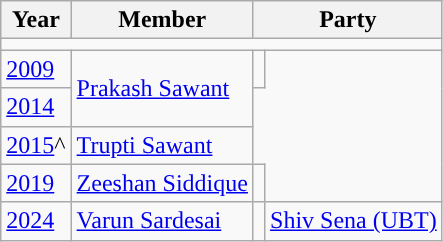<table class="wikitable">
<tr>
<th>Year</th>
<th>Member</th>
<th colspan="2">Party</th>
</tr>
<tr>
<td colspan="4"></td>
</tr>
<tr>
<td><a href='#'>2009</a></td>
<td rowspan="2"><a href='#'>Prakash Sawant</a></td>
<td></td>
</tr>
<tr>
<td><a href='#'>2014</a></td>
</tr>
<tr>
<td><a href='#'>2015</a>^</td>
<td><a href='#'>Trupti Sawant</a></td>
</tr>
<tr>
<td><a href='#'>2019</a></td>
<td><a href='#'>Zeeshan Siddique</a></td>
<td></td>
</tr>
<tr>
<td><a href='#'>2024</a></td>
<td><a href='#'>Varun Sardesai</a></td>
<td style="background-color: "></td>
<td><a href='#'>Shiv Sena (UBT)</a></td>
</tr>
</table>
